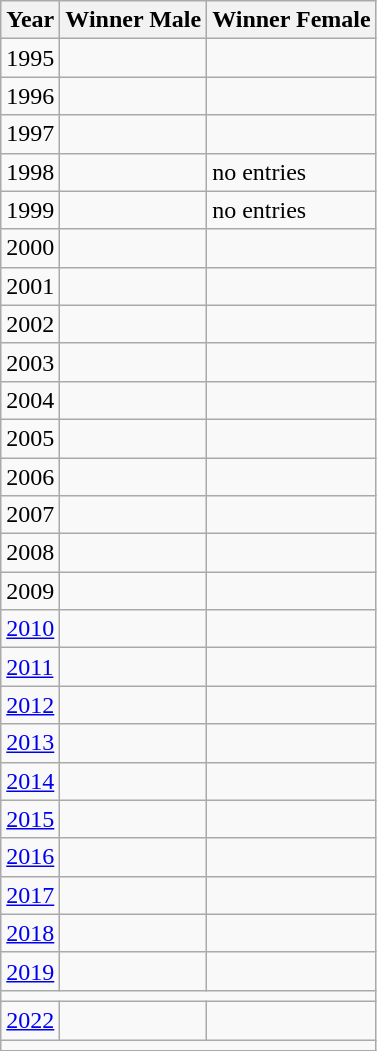<table class="wikitable" style="text-align:left">
<tr>
<th>Year</th>
<th>Winner Male</th>
<th>Winner Female</th>
</tr>
<tr>
<td>1995</td>
<td></td>
<td></td>
</tr>
<tr>
<td>1996</td>
<td></td>
<td></td>
</tr>
<tr>
<td>1997</td>
<td></td>
<td></td>
</tr>
<tr>
<td>1998</td>
<td></td>
<td>no entries</td>
</tr>
<tr>
<td>1999</td>
<td></td>
<td>no entries</td>
</tr>
<tr>
<td>2000</td>
<td></td>
<td></td>
</tr>
<tr>
<td>2001</td>
<td></td>
<td></td>
</tr>
<tr>
<td>2002</td>
<td></td>
<td></td>
</tr>
<tr>
<td>2003</td>
<td></td>
<td></td>
</tr>
<tr>
<td>2004</td>
<td></td>
<td></td>
</tr>
<tr>
<td>2005</td>
<td></td>
<td></td>
</tr>
<tr>
<td>2006</td>
<td></td>
<td></td>
</tr>
<tr>
<td>2007</td>
<td></td>
<td></td>
</tr>
<tr>
<td>2008</td>
<td></td>
<td></td>
</tr>
<tr>
<td>2009</td>
<td> </td>
<td></td>
</tr>
<tr>
<td><a href='#'>2010</a></td>
<td></td>
<td></td>
</tr>
<tr>
<td><a href='#'>2011</a></td>
<td></td>
<td></td>
</tr>
<tr>
<td><a href='#'>2012</a></td>
<td></td>
<td></td>
</tr>
<tr>
<td><a href='#'>2013</a></td>
<td></td>
<td></td>
</tr>
<tr>
<td><a href='#'>2014</a></td>
<td></td>
<td></td>
</tr>
<tr>
<td><a href='#'>2015</a></td>
<td></td>
<td></td>
</tr>
<tr>
<td><a href='#'>2016</a></td>
<td></td>
<td></td>
</tr>
<tr>
<td><a href='#'>2017</a></td>
<td></td>
<td></td>
</tr>
<tr>
<td><a href='#'>2018</a></td>
<td></td>
<td></td>
</tr>
<tr>
<td><a href='#'>2019</a></td>
<td></td>
<td></td>
</tr>
<tr>
<td colspan=3></td>
</tr>
<tr>
<td><a href='#'>2022</a></td>
<td></td>
<td></td>
</tr>
<tr>
<td colspan=3></td>
</tr>
</table>
